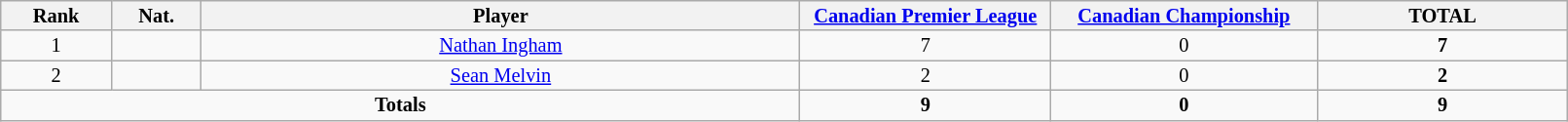<table class="wikitable sortable alternance" style="font-size:85%; text-align:center; line-height:14px; width:85%;">
<tr>
<th width=10>Rank</th>
<th width=10>Nat.</th>
<th scope="col" style="width:200px;">Player</th>
<th width=80><a href='#'>Canadian Premier League</a></th>
<th width=80><a href='#'>Canadian Championship</a></th>
<th width=80>TOTAL</th>
</tr>
<tr>
<td>1</td>
<td></td>
<td><a href='#'>Nathan Ingham</a></td>
<td>7</td>
<td>0</td>
<td><strong>7</strong></td>
</tr>
<tr>
<td>2</td>
<td></td>
<td><a href='#'>Sean Melvin</a></td>
<td>2</td>
<td>0</td>
<td><strong>2</strong></td>
</tr>
<tr class="sortbottom">
<td colspan="3"><strong>Totals</strong></td>
<td><strong>9</strong></td>
<td><strong>0</strong></td>
<td><strong>9</strong></td>
</tr>
</table>
